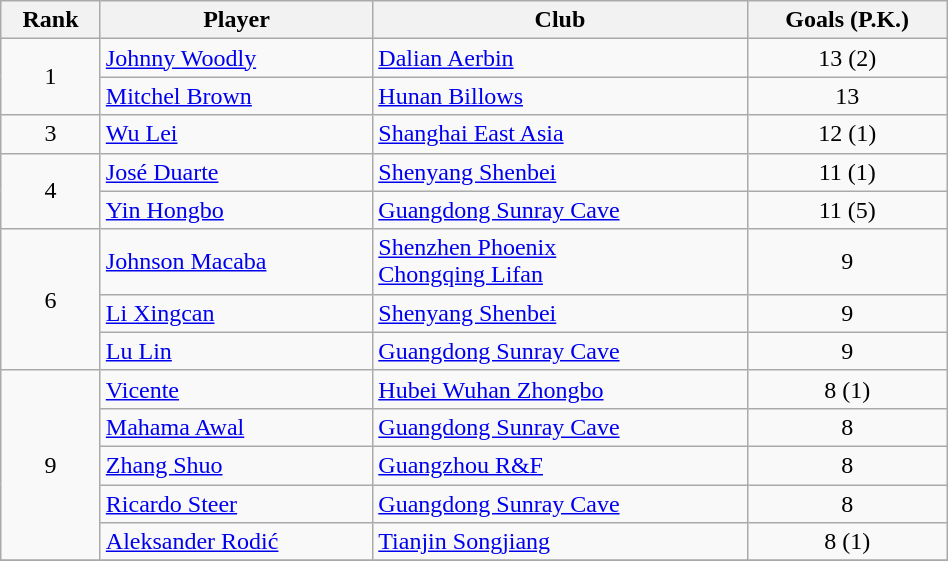<table class=wikitable width=50%>
<tr>
<th>Rank</th>
<th>Player</th>
<th>Club</th>
<th>Goals (P.K.)</th>
</tr>
<tr>
<td rowspan=2 align=center>1</td>
<td> <a href='#'>Johnny Woodly</a></td>
<td><a href='#'>Dalian Aerbin</a></td>
<td align=center>13 (2)</td>
</tr>
<tr>
<td> <a href='#'>Mitchel Brown</a></td>
<td><a href='#'>Hunan Billows</a></td>
<td align=center>13</td>
</tr>
<tr>
<td rowspan=1 align=center>3</td>
<td> <a href='#'>Wu Lei</a></td>
<td><a href='#'>Shanghai East Asia</a></td>
<td align=center>12 (1)</td>
</tr>
<tr>
<td rowspan=2 align=center>4</td>
<td> <a href='#'>José Duarte</a></td>
<td><a href='#'>Shenyang Shenbei</a></td>
<td align=center>11 (1)</td>
</tr>
<tr>
<td> <a href='#'>Yin Hongbo</a></td>
<td><a href='#'>Guangdong Sunray Cave</a></td>
<td align=center>11 (5)</td>
</tr>
<tr>
<td rowspan=3 align=center>6</td>
<td> <a href='#'>Johnson Macaba</a></td>
<td><a href='#'>Shenzhen Phoenix</a><br><a href='#'>Chongqing Lifan</a></td>
<td align=center>9</td>
</tr>
<tr>
<td> <a href='#'>Li Xingcan</a></td>
<td><a href='#'>Shenyang Shenbei</a></td>
<td align=center>9</td>
</tr>
<tr>
<td> <a href='#'>Lu Lin</a></td>
<td><a href='#'>Guangdong Sunray Cave</a></td>
<td align=center>9</td>
</tr>
<tr>
<td rowspan=5 align=center>9</td>
<td> <a href='#'>Vicente</a></td>
<td><a href='#'>Hubei Wuhan Zhongbo</a></td>
<td align=center>8 (1)</td>
</tr>
<tr>
<td> <a href='#'>Mahama Awal</a></td>
<td><a href='#'>Guangdong Sunray Cave</a></td>
<td align=center>8</td>
</tr>
<tr>
<td> <a href='#'>Zhang Shuo</a></td>
<td><a href='#'>Guangzhou R&F</a></td>
<td align=center>8</td>
</tr>
<tr>
<td> <a href='#'>Ricardo Steer</a></td>
<td><a href='#'>Guangdong Sunray Cave</a></td>
<td align=center>8</td>
</tr>
<tr>
<td> <a href='#'>Aleksander Rodić</a></td>
<td><a href='#'>Tianjin Songjiang</a></td>
<td align=center>8 (1)</td>
</tr>
<tr>
</tr>
</table>
